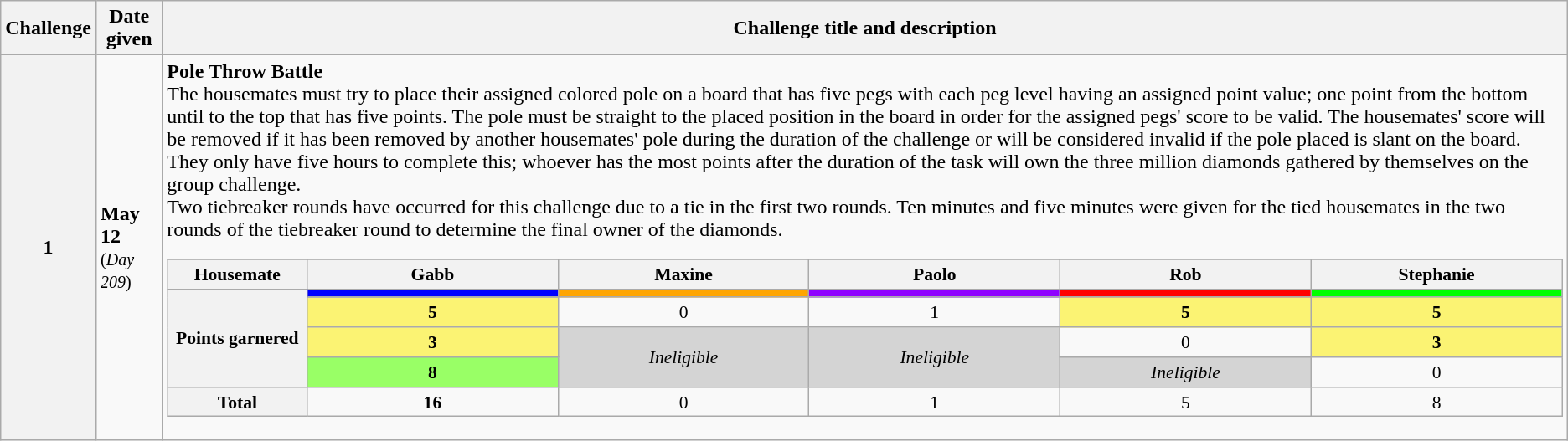<table class="wikitable">
<tr>
<th>Challenge </th>
<th>Date given</th>
<th>Challenge title and description</th>
</tr>
<tr>
<th>1</th>
<td><strong>May 12</strong><br><small>(<em>Day 209</em>)</small></td>
<td><strong>Pole Throw Battle</strong><br>The housemates must try to place their assigned colored pole on a board that has five pegs with each peg level having an assigned point value; one point from the bottom until to the top that has five points. The pole must be straight to the placed position in the board in order for the assigned pegs' score to be valid. The housemates' score will be removed if it has been removed by another housemates' pole during the duration of the challenge or will be considered invalid if the pole placed is slant on the board.<br>They only have five hours to complete this; whoever has the most points after the duration of the task will own the three million diamonds gathered by themselves on the group challenge.<br>Two tiebreaker rounds have occurred for this challenge due to a tie in the first two rounds. Ten minutes and five minutes were given for the tied housemates in the two rounds of the tiebreaker round to determine the final owner of the diamonds.<table class="wikitable" style="font-size:90%; line-height:17px; width:100%">
<tr>
</tr>
<tr>
<th width="10%">Housemate</th>
<th width="18%">Gabb</th>
<th width="18%">Maxine</th>
<th width="18%">Paolo</th>
<th width="18%">Rob</th>
<th width="18%">Stephanie</th>
</tr>
<tr>
<th rowspan="4">Points garnered</th>
<td style="background:#0000FF"></td>
<td style="background:#FFA500"></td>
<td style="background:#8F00FF"></td>
<td style="background:#FF0000"></td>
<td style="background:#00FF00"></td>
</tr>
<tr align="center">
<td style="background:#FBF373"><strong>5</strong></td>
<td>0</td>
<td>1</td>
<td style="background:#FBF373"><strong>5</strong></td>
<td style="background:#FBF373"><strong>5</strong></td>
</tr>
<tr align="center">
<td style="background:#FBF373"><strong>3</strong></td>
<td rowspan="2" style="background:#D4D4D4"><em>Ineligible</em></td>
<td rowspan="2" style="background:#D4D4D4"><em>Ineligible</em></td>
<td>0</td>
<td style="background:#FBF373"><strong>3</strong></td>
</tr>
<tr align="center">
<td style="background:#99FF66"><strong>8</strong></td>
<td style="background:#D4D4D4"><em>Ineligible</em></td>
<td>0</td>
</tr>
<tr align="center">
<th>Total</th>
<td><strong>16</strong></td>
<td>0</td>
<td>1</td>
<td>5</td>
<td>8</td>
</tr>
</table>
</td>
</tr>
</table>
